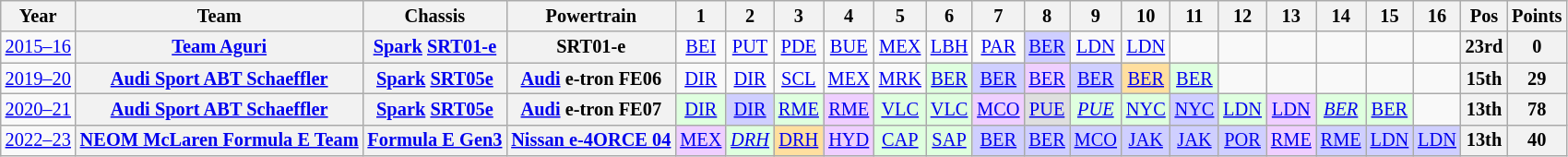<table class="wikitable" style="text-align:center; font-size:85%">
<tr>
<th>Year</th>
<th>Team</th>
<th>Chassis</th>
<th>Powertrain</th>
<th>1</th>
<th>2</th>
<th>3</th>
<th>4</th>
<th>5</th>
<th>6</th>
<th>7</th>
<th>8</th>
<th>9</th>
<th>10</th>
<th>11</th>
<th>12</th>
<th>13</th>
<th>14</th>
<th>15</th>
<th>16</th>
<th>Pos</th>
<th>Points</th>
</tr>
<tr>
<td nowrap><a href='#'>2015–16</a></td>
<th nowrap><a href='#'>Team Aguri</a></th>
<th nowrap><a href='#'>Spark</a> <a href='#'>SRT01-e</a></th>
<th nowrap>SRT01-e</th>
<td><a href='#'>BEI</a></td>
<td><a href='#'>PUT</a></td>
<td><a href='#'>PDE</a></td>
<td><a href='#'>BUE</a></td>
<td><a href='#'>MEX</a></td>
<td><a href='#'>LBH</a></td>
<td><a href='#'>PAR</a></td>
<td style="background:#CFCFFF;"><a href='#'>BER</a><br></td>
<td><a href='#'>LDN</a></td>
<td><a href='#'>LDN</a></td>
<td></td>
<td></td>
<td></td>
<td></td>
<td></td>
<td></td>
<th>23rd</th>
<th>0</th>
</tr>
<tr>
<td nowrap><a href='#'>2019–20</a></td>
<th nowrap><a href='#'>Audi Sport ABT Schaeffler</a></th>
<th nowrap><a href='#'>Spark</a> <a href='#'>SRT05e</a></th>
<th nowrap><a href='#'>Audi</a> e-tron FE06</th>
<td><a href='#'>DIR</a></td>
<td><a href='#'>DIR</a></td>
<td><a href='#'>SCL</a></td>
<td><a href='#'>MEX</a></td>
<td><a href='#'>MRK</a></td>
<td style="background:#DFFFDF;"><a href='#'>BER</a><br></td>
<td style="background:#CFCFFF;"><a href='#'>BER</a><br></td>
<td style="background:#efcfff;"><a href='#'>BER</a><br></td>
<td style="background:#cfcfff;"><a href='#'>BER</a><br></td>
<td style="background:#FFDF9F;"><a href='#'>BER</a><br></td>
<td style="background:#DFFFDF;"><a href='#'>BER</a><br></td>
<td></td>
<td></td>
<td></td>
<td></td>
<td></td>
<th>15th</th>
<th>29</th>
</tr>
<tr>
<td nowrap><a href='#'>2020–21</a></td>
<th nowrap><a href='#'>Audi Sport ABT Schaeffler</a></th>
<th nowrap><a href='#'>Spark</a> <a href='#'>SRT05e</a></th>
<th nowrap><a href='#'>Audi</a> e-tron FE07</th>
<td style="background:#DFFFDF;"><a href='#'>DIR</a><br></td>
<td style="background:#CFCFFF;"><a href='#'>DIR</a><br></td>
<td style="background:#DFFFDF;"><a href='#'>RME</a><br></td>
<td style="background:#EFCFFF;"><a href='#'>RME</a><br></td>
<td style="background:#DFFFDF;"><a href='#'>VLC</a><br></td>
<td style="background:#DFFFDF;"><a href='#'>VLC</a><br></td>
<td style="background:#EFCFFF;"><a href='#'>MCO</a><br></td>
<td style="background:#DFDFDF;"><a href='#'>PUE</a><br></td>
<td style="background:#DFFFDF;"><em><a href='#'>PUE</a></em><br></td>
<td style="background:#DFFFDF;"><a href='#'>NYC</a><br></td>
<td style="background:#CFCFFF;"><a href='#'>NYC</a><br></td>
<td style="background:#DFFFDF;"><a href='#'>LDN</a><br></td>
<td style="background:#EFCFFF;"><a href='#'>LDN</a><br></td>
<td style="background:#DFFFDF;"><em><a href='#'>BER</a></em><br></td>
<td style="background:#DFFFDF;"><a href='#'>BER</a><br></td>
<td></td>
<th>13th</th>
<th>78</th>
</tr>
<tr>
<td nowrap><a href='#'>2022–23</a></td>
<th nowrap><a href='#'>NEOM McLaren Formula E Team</a></th>
<th nowrap><a href='#'>Formula E Gen3</a></th>
<th nowrap><a href='#'>Nissan e-4ORCE 04</a></th>
<td style="background:#EFCFFF;"><a href='#'>MEX</a><br></td>
<td style="background:#DFFFDF;"><em><a href='#'>DRH</a></em><br></td>
<td style="background:#ffdf9f;"><a href='#'>DRH</a><br></td>
<td style="background:#EFCFFF;"><a href='#'>HYD</a><br></td>
<td style="background:#DFFFDF;"><a href='#'>CAP</a><br></td>
<td style="background:#DFFFDF;"><a href='#'>SAP</a><br></td>
<td style="background:#cfcfff;"><a href='#'>BER</a><br></td>
<td style="background:#cfcfff;"><a href='#'>BER</a><br></td>
<td style="background:#cfcfff;"><a href='#'>MCO</a><br></td>
<td style="background:#cfcfff;"><a href='#'>JAK</a><br></td>
<td style="background:#cfcfff;"><a href='#'>JAK</a><br></td>
<td style="background:#cfcfff;"><a href='#'>POR</a><br></td>
<td style="background:#efcfff;"><a href='#'>RME</a><br></td>
<td style="background:#cfcfff;"><a href='#'>RME</a><br></td>
<td style="background:#CFCFFF;"><a href='#'>LDN</a><br></td>
<td style="background:#CFCFFF;"><a href='#'>LDN</a><br></td>
<th>13th</th>
<th>40</th>
</tr>
</table>
